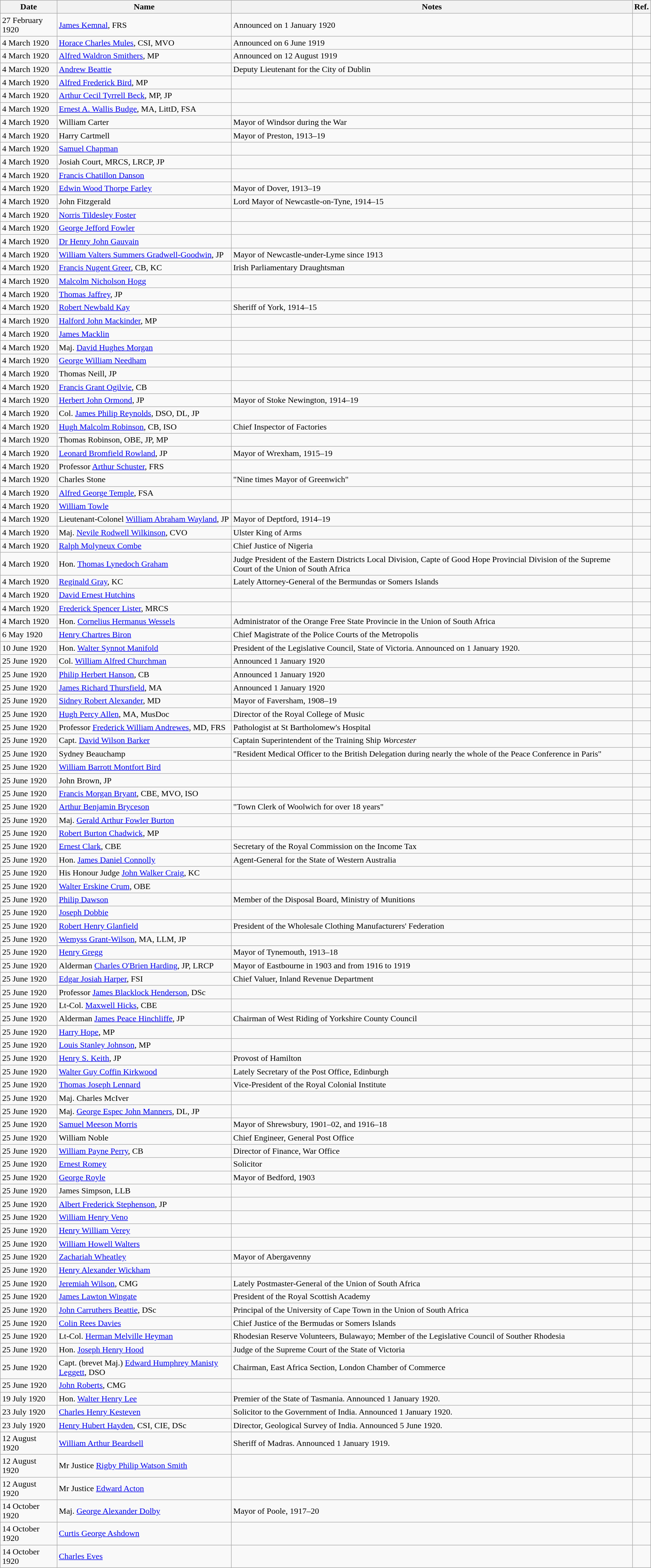<table class="wikitable">
<tr>
<th>Date</th>
<th>Name</th>
<th>Notes</th>
<th>Ref.</th>
</tr>
<tr>
<td>27 February 1920</td>
<td><a href='#'>James Kemnal</a>, FRS</td>
<td>Announced on 1 January 1920</td>
<td></td>
</tr>
<tr>
<td>4 March 1920</td>
<td><a href='#'>Horace Charles Mules</a>, CSI, MVO</td>
<td>Announced on 6 June 1919</td>
<td></td>
</tr>
<tr>
<td>4 March 1920</td>
<td><a href='#'>Alfred Waldron Smithers</a>, MP</td>
<td>Announced on 12 August 1919</td>
<td></td>
</tr>
<tr>
<td>4 March 1920</td>
<td><a href='#'>Andrew Beattie</a></td>
<td>Deputy Lieutenant for the City of Dublin</td>
<td></td>
</tr>
<tr>
<td>4 March 1920</td>
<td><a href='#'>Alfred Frederick Bird</a>, MP</td>
<td></td>
<td></td>
</tr>
<tr>
<td>4 March 1920</td>
<td><a href='#'>Arthur Cecil Tyrrell Beck</a>, MP, JP</td>
<td></td>
<td></td>
</tr>
<tr>
<td>4 March 1920</td>
<td><a href='#'>Ernest A. Wallis Budge</a>, MA, LittD, FSA</td>
<td></td>
<td></td>
</tr>
<tr>
<td>4 March 1920</td>
<td>William Carter</td>
<td>Mayor of Windsor during the War</td>
<td></td>
</tr>
<tr>
<td>4 March 1920</td>
<td>Harry Cartmell</td>
<td>Mayor of Preston, 1913–19</td>
<td></td>
</tr>
<tr>
<td>4 March 1920</td>
<td><a href='#'>Samuel Chapman</a></td>
<td></td>
<td></td>
</tr>
<tr>
<td>4 March 1920</td>
<td>Josiah Court, MRCS, LRCP, JP</td>
<td></td>
<td></td>
</tr>
<tr>
<td>4 March 1920</td>
<td><a href='#'>Francis Chatillon Danson</a></td>
<td></td>
<td></td>
</tr>
<tr>
<td>4 March 1920</td>
<td><a href='#'>Edwin Wood Thorpe Farley</a></td>
<td>Mayor of Dover, 1913–19</td>
<td></td>
</tr>
<tr>
<td>4 March 1920</td>
<td>John Fitzgerald</td>
<td>Lord Mayor of Newcastle-on-Tyne, 1914–15</td>
<td></td>
</tr>
<tr>
<td>4 March 1920</td>
<td><a href='#'>Norris Tildesley Foster</a></td>
<td></td>
<td></td>
</tr>
<tr>
<td>4 March 1920</td>
<td><a href='#'>George Jefford Fowler</a></td>
<td></td>
<td></td>
</tr>
<tr>
<td>4 March 1920</td>
<td><a href='#'>Dr Henry John Gauvain</a></td>
<td></td>
<td></td>
</tr>
<tr>
<td>4 March 1920</td>
<td><a href='#'>William Valters Summers Gradwell-Goodwin</a>, JP</td>
<td>Mayor of Newcastle-under-Lyme since 1913</td>
<td></td>
</tr>
<tr>
<td>4 March 1920</td>
<td><a href='#'>Francis Nugent Greer</a>, CB, KC</td>
<td>Irish Parliamentary Draughtsman</td>
<td></td>
</tr>
<tr>
<td>4 March 1920</td>
<td><a href='#'>Malcolm Nicholson Hogg</a></td>
<td></td>
<td></td>
</tr>
<tr>
<td>4 March 1920</td>
<td><a href='#'>Thomas Jaffrey</a>, JP</td>
<td></td>
<td></td>
</tr>
<tr>
<td>4 March 1920</td>
<td><a href='#'>Robert Newbald Kay</a></td>
<td>Sheriff of York, 1914–15</td>
<td></td>
</tr>
<tr>
<td>4 March 1920</td>
<td><a href='#'>Halford John Mackinder</a>, MP</td>
<td></td>
<td></td>
</tr>
<tr>
<td>4 March 1920</td>
<td><a href='#'>James Macklin</a></td>
<td></td>
<td></td>
</tr>
<tr>
<td>4 March 1920</td>
<td>Maj. <a href='#'>David Hughes Morgan</a></td>
<td></td>
<td></td>
</tr>
<tr>
<td>4 March 1920</td>
<td><a href='#'>George William Needham</a></td>
<td></td>
<td></td>
</tr>
<tr>
<td>4 March 1920</td>
<td>Thomas Neill, JP</td>
<td></td>
<td></td>
</tr>
<tr>
<td>4 March 1920</td>
<td><a href='#'>Francis Grant Ogilvie</a>, CB</td>
<td></td>
<td></td>
</tr>
<tr>
<td>4 March 1920</td>
<td><a href='#'>Herbert John Ormond</a>, JP</td>
<td>Mayor of Stoke Newington, 1914–19</td>
<td></td>
</tr>
<tr>
<td>4 March 1920</td>
<td>Col. <a href='#'>James Philip Reynolds</a>, DSO, DL, JP</td>
<td></td>
<td></td>
</tr>
<tr>
<td>4 March 1920</td>
<td><a href='#'>Hugh Malcolm Robinson</a>, CB, ISO</td>
<td>Chief Inspector of Factories</td>
<td></td>
</tr>
<tr>
<td>4 March 1920</td>
<td>Thomas Robinson, OBE, JP, MP</td>
<td></td>
<td></td>
</tr>
<tr>
<td>4 March 1920</td>
<td><a href='#'>Leonard Bromfield Rowland</a>, JP</td>
<td>Mayor of Wrexham, 1915–19</td>
<td></td>
</tr>
<tr>
<td>4 March 1920</td>
<td>Professor <a href='#'>Arthur Schuster</a>, FRS</td>
<td></td>
<td></td>
</tr>
<tr>
<td>4 March 1920</td>
<td>Charles Stone</td>
<td>"Nine times Mayor of Greenwich"</td>
<td></td>
</tr>
<tr>
<td>4 March 1920</td>
<td><a href='#'>Alfred George Temple</a>, FSA</td>
<td></td>
<td></td>
</tr>
<tr>
<td>4 March 1920</td>
<td><a href='#'>William Towle</a></td>
<td></td>
<td></td>
</tr>
<tr>
<td>4 March 1920</td>
<td>Lieutenant-Colonel <a href='#'>William Abraham Wayland</a>, JP</td>
<td>Mayor of Deptford, 1914–19</td>
<td></td>
</tr>
<tr>
<td>4 March 1920</td>
<td>Maj. <a href='#'>Nevile Rodwell Wilkinson</a>, CVO</td>
<td>Ulster King of Arms</td>
<td></td>
</tr>
<tr>
<td>4 March 1920</td>
<td><a href='#'>Ralph Molyneux Combe</a></td>
<td>Chief Justice of Nigeria</td>
<td></td>
</tr>
<tr>
<td>4 March 1920</td>
<td>Hon. <a href='#'>Thomas Lynedoch Graham</a></td>
<td>Judge President of the Eastern Districts Local Division, Capte of Good  Hope Provincial Division of the Supreme Court of the Union of South Africa</td>
<td></td>
</tr>
<tr>
<td>4 March 1920</td>
<td><a href='#'>Reginald Gray</a>, KC</td>
<td>Lately Attorney-General of the Bermundas or Somers Islands</td>
<td></td>
</tr>
<tr>
<td>4 March 1920</td>
<td><a href='#'>David Ernest Hutchins</a></td>
<td></td>
<td></td>
</tr>
<tr>
<td>4 March 1920</td>
<td><a href='#'>Frederick Spencer Lister</a>, MRCS</td>
<td></td>
<td></td>
</tr>
<tr>
<td>4 March 1920</td>
<td>Hon. <a href='#'>Cornelius Hermanus Wessels</a></td>
<td>Administrator of the Orange Free State Provincie in the Union of South  Africa</td>
<td></td>
</tr>
<tr>
<td>6 May 1920</td>
<td><a href='#'>Henry Chartres Biron</a></td>
<td>Chief Magistrate of the Police Courts of the Metropolis</td>
<td></td>
</tr>
<tr>
<td>10 June 1920</td>
<td>Hon. <a href='#'>Walter Synnot Manifold</a></td>
<td>President of the Legislative Council, State of Victoria. Announced on 1  January 1920.</td>
<td></td>
</tr>
<tr>
<td>25 June 1920</td>
<td>Col. <a href='#'>William Alfred Churchman</a></td>
<td>Announced 1 January 1920</td>
<td></td>
</tr>
<tr>
<td>25 June 1920</td>
<td><a href='#'>Philip Herbert Hanson</a>, CB</td>
<td>Announced 1 January 1920</td>
<td></td>
</tr>
<tr>
<td>25 June 1920</td>
<td><a href='#'>James Richard Thursfield</a>, MA</td>
<td>Announced 1 January 1920</td>
<td></td>
</tr>
<tr>
<td>25 June 1920</td>
<td><a href='#'>Sidney Robert Alexander</a>, MD</td>
<td>Mayor of Faversham, 1908–19</td>
<td></td>
</tr>
<tr>
<td>25 June 1920</td>
<td><a href='#'>Hugh Percy Allen</a>, MA, MusDoc</td>
<td>Director of the Royal College of Music</td>
<td></td>
</tr>
<tr>
<td>25 June 1920</td>
<td>Professor <a href='#'>Frederick William Andrewes</a>, MD, FRS</td>
<td>Pathologist at St Bartholomew's Hospital</td>
<td></td>
</tr>
<tr>
<td>25 June 1920</td>
<td>Capt. <a href='#'>David Wilson Barker</a></td>
<td>Captain Superintendent of the Training Ship <em>Worcester</em></td>
<td></td>
</tr>
<tr>
<td>25 June 1920</td>
<td>Sydney Beauchamp</td>
<td>"Resident Medical Officer to the British Delegation during nearly  the whole of the Peace Conference in Paris"</td>
<td></td>
</tr>
<tr>
<td>25 June 1920</td>
<td><a href='#'>William Barrott Montfort Bird</a></td>
<td></td>
<td></td>
</tr>
<tr>
<td>25 June 1920</td>
<td>John Brown, JP</td>
<td></td>
<td></td>
</tr>
<tr>
<td>25 June 1920</td>
<td><a href='#'>Francis Morgan Bryant</a>, CBE, MVO, ISO</td>
<td></td>
<td></td>
</tr>
<tr>
<td>25 June 1920</td>
<td><a href='#'>Arthur Benjamin Bryceson</a></td>
<td>"Town Clerk of Woolwich for over 18 years"</td>
<td></td>
</tr>
<tr>
<td>25 June 1920</td>
<td>Maj. <a href='#'>Gerald Arthur Fowler Burton</a></td>
<td></td>
<td></td>
</tr>
<tr>
<td>25 June 1920</td>
<td><a href='#'>Robert Burton Chadwick</a>, MP</td>
<td></td>
<td></td>
</tr>
<tr>
<td>25 June 1920</td>
<td><a href='#'>Ernest Clark</a>, CBE</td>
<td>Secretary of the Royal Commission on the Income Tax</td>
<td></td>
</tr>
<tr>
<td>25 June 1920</td>
<td>Hon. <a href='#'>James Daniel Connolly</a></td>
<td>Agent-General for the State of Western Australia</td>
<td></td>
</tr>
<tr>
<td>25 June 1920</td>
<td>His Honour Judge <a href='#'>John Walker Craig</a>, KC</td>
<td></td>
<td></td>
</tr>
<tr>
<td>25 June 1920</td>
<td><a href='#'>Walter Erskine Crum</a>, OBE</td>
<td></td>
<td></td>
</tr>
<tr>
<td>25 June 1920</td>
<td><a href='#'>Philip Dawson</a></td>
<td>Member of the Disposal Board, Ministry of Munitions</td>
<td></td>
</tr>
<tr>
<td>25 June 1920</td>
<td><a href='#'>Joseph Dobbie</a></td>
<td></td>
<td></td>
</tr>
<tr>
<td>25 June 1920</td>
<td><a href='#'>Robert Henry Glanfield</a></td>
<td>President of the Wholesale Clothing Manufacturers' Federation</td>
<td></td>
</tr>
<tr>
<td>25 June 1920</td>
<td><a href='#'>Wemyss Grant-Wilson</a>, MA, LLM, JP</td>
<td></td>
<td></td>
</tr>
<tr>
<td>25 June 1920</td>
<td><a href='#'>Henry Gregg</a></td>
<td>Mayor of Tynemouth, 1913–18</td>
<td></td>
</tr>
<tr>
<td>25 June 1920</td>
<td>Alderman <a href='#'>Charles O'Brien Harding</a>, JP, LRCP</td>
<td>Mayor of Eastbourne in 1903 and from 1916 to 1919</td>
<td></td>
</tr>
<tr>
<td>25 June 1920</td>
<td><a href='#'>Edgar Josiah Harper</a>, FSI</td>
<td>Chief Valuer, Inland Revenue Department</td>
<td></td>
</tr>
<tr>
<td>25 June 1920</td>
<td>Professor <a href='#'>James Blacklock Henderson</a>, DSc</td>
<td></td>
<td></td>
</tr>
<tr>
<td>25 June 1920</td>
<td>Lt-Col. <a href='#'>Maxwell Hicks</a>, CBE</td>
<td></td>
<td></td>
</tr>
<tr>
<td>25 June 1920</td>
<td>Alderman <a href='#'>James Peace Hinchliffe</a>, JP</td>
<td>Chairman of West Riding of Yorkshire County Council</td>
<td></td>
</tr>
<tr>
<td>25 June 1920</td>
<td><a href='#'>Harry Hope</a>, MP</td>
<td></td>
<td></td>
</tr>
<tr>
<td>25 June 1920</td>
<td><a href='#'>Louis Stanley Johnson</a>, MP</td>
<td></td>
<td></td>
</tr>
<tr>
<td>25 June 1920</td>
<td><a href='#'>Henry S. Keith</a>, JP</td>
<td>Provost of Hamilton</td>
<td></td>
</tr>
<tr>
<td>25 June 1920</td>
<td><a href='#'>Walter Guy Coffin Kirkwood</a></td>
<td>Lately Secretary of the Post Office, Edinburgh</td>
<td></td>
</tr>
<tr>
<td>25 June 1920</td>
<td><a href='#'>Thomas Joseph Lennard</a></td>
<td>Vice-President of the Royal Colonial Institute</td>
<td></td>
</tr>
<tr>
<td>25 June 1920</td>
<td>Maj. Charles McIver</td>
<td></td>
<td></td>
</tr>
<tr>
<td>25 June 1920</td>
<td>Maj. <a href='#'>George Espec John Manners</a>, DL, JP</td>
<td></td>
<td></td>
</tr>
<tr>
<td>25 June 1920</td>
<td><a href='#'>Samuel Meeson Morris</a></td>
<td>Mayor of Shrewsbury, 1901–02, and 1916–18</td>
<td></td>
</tr>
<tr>
<td>25 June 1920</td>
<td>William Noble</td>
<td>Chief Engineer, General Post Office</td>
<td></td>
</tr>
<tr>
<td>25 June 1920</td>
<td><a href='#'>William Payne Perry</a>, CB</td>
<td>Director of Finance, War Office</td>
<td></td>
</tr>
<tr>
<td>25 June 1920</td>
<td><a href='#'>Ernest Romey</a></td>
<td>Solicitor</td>
<td></td>
</tr>
<tr>
<td>25 June 1920</td>
<td><a href='#'>George Royle</a></td>
<td>Mayor of Bedford, 1903</td>
<td></td>
</tr>
<tr>
<td>25 June 1920</td>
<td>James Simpson, LLB</td>
<td></td>
<td></td>
</tr>
<tr>
<td>25 June 1920</td>
<td><a href='#'>Albert Frederick Stephenson</a>, JP</td>
<td></td>
<td></td>
</tr>
<tr>
<td>25 June 1920</td>
<td><a href='#'>William Henry Veno</a></td>
<td></td>
<td></td>
</tr>
<tr>
<td>25 June 1920</td>
<td><a href='#'>Henry William Verey</a></td>
<td></td>
<td></td>
</tr>
<tr>
<td>25 June 1920</td>
<td><a href='#'>William Howell Walters</a></td>
<td></td>
<td></td>
</tr>
<tr>
<td>25 June 1920</td>
<td><a href='#'>Zachariah Wheatley</a></td>
<td>Mayor of Abergavenny</td>
<td></td>
</tr>
<tr>
<td>25 June 1920</td>
<td><a href='#'>Henry Alexander Wickham</a></td>
<td></td>
<td></td>
</tr>
<tr>
<td>25 June 1920</td>
<td><a href='#'>Jeremiah Wilson</a>, CMG</td>
<td>Lately Postmaster-General of the Union of South Africa</td>
<td></td>
</tr>
<tr>
<td>25 June 1920</td>
<td><a href='#'>James Lawton Wingate</a></td>
<td>President of the Royal Scottish Academy</td>
<td></td>
</tr>
<tr>
<td>25 June 1920</td>
<td><a href='#'>John Carruthers Beattie</a>, DSc</td>
<td>Principal of the University of Cape Town in the Union of South Africa</td>
<td></td>
</tr>
<tr>
<td>25 June 1920</td>
<td><a href='#'>Colin Rees Davies</a></td>
<td>Chief Justice of the Bermudas or Somers Islands</td>
<td></td>
</tr>
<tr>
<td>25 June 1920</td>
<td>Lt-Col. <a href='#'>Herman Melville Heyman</a></td>
<td>Rhodesian Reserve Volunteers, Bulawayo; Member of the Legislative Council  of Souther Rhodesia</td>
<td></td>
</tr>
<tr>
<td>25 June 1920</td>
<td>Hon. <a href='#'>Joseph Henry Hood</a></td>
<td>Judge of the Supreme Court of the State of Victoria</td>
<td></td>
</tr>
<tr>
<td>25 June 1920</td>
<td>Capt. (brevet Maj.) <a href='#'>Edward Humphrey Manisty Leggett</a>, DSO</td>
<td>Chairman, East Africa Section, London Chamber of Commerce</td>
<td></td>
</tr>
<tr>
<td>25 June 1920</td>
<td><a href='#'>John Roberts</a>, CMG</td>
<td></td>
<td></td>
</tr>
<tr>
<td>19 July 1920</td>
<td>Hon. <a href='#'>Walter Henry Lee</a></td>
<td>Premier of the State of Tasmania. Announced 1 January 1920.</td>
<td></td>
</tr>
<tr>
<td>23 July 1920</td>
<td><a href='#'>Charles Henry Kesteven</a></td>
<td>Solicitor to the Government of India. Announced 1 January 1920.</td>
<td></td>
</tr>
<tr>
<td>23 July 1920</td>
<td><a href='#'>Henry Hubert Hayden</a>, CSI, CIE, DSc</td>
<td>Director, Geological Survey of India. Announced 5 June 1920.</td>
<td></td>
</tr>
<tr>
<td>12 August 1920</td>
<td><a href='#'>William Arthur Beardsell</a></td>
<td>Sheriff of Madras. Announced 1 January 1919.</td>
<td></td>
</tr>
<tr>
<td>12 August 1920</td>
<td>Mr Justice <a href='#'>Rigby Philip Watson Smith</a></td>
<td></td>
<td></td>
</tr>
<tr>
<td>12 August 1920</td>
<td>Mr Justice <a href='#'>Edward Acton</a></td>
<td></td>
<td></td>
</tr>
<tr>
<td>14 October 1920</td>
<td>Maj. <a href='#'>George Alexander Dolby</a></td>
<td>Mayor of Poole, 1917–20</td>
<td></td>
</tr>
<tr>
<td>14 October 1920</td>
<td><a href='#'>Curtis George Ashdown</a></td>
<td></td>
<td></td>
</tr>
<tr>
<td>14 October 1920</td>
<td><a href='#'>Charles Eves</a></td>
<td></td>
<td></td>
</tr>
</table>
